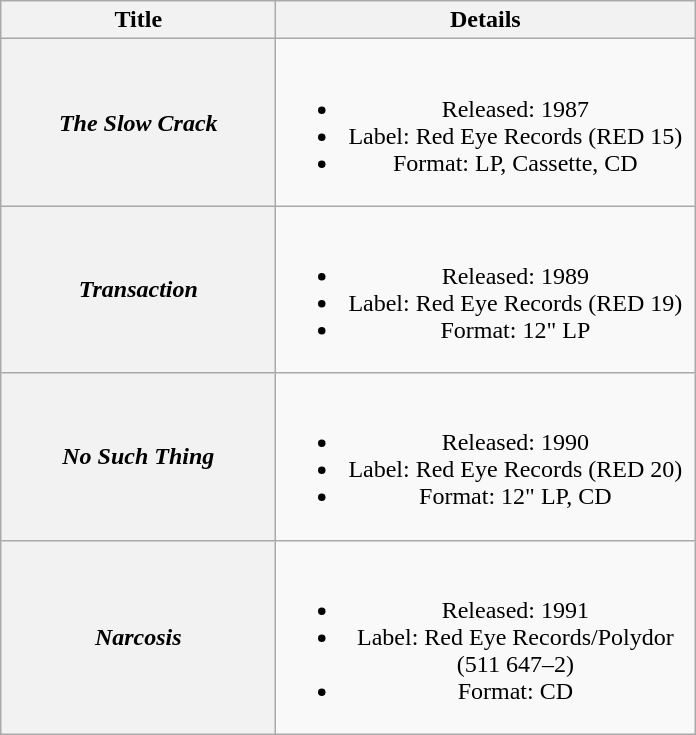<table class="wikitable plainrowheaders" style="text-align:center;" border="1">
<tr>
<th scope="col" style="width:11em;">Title</th>
<th scope="col" style="width:17em;">Details</th>
</tr>
<tr>
<th scope="row"><em>The Slow Crack</em></th>
<td><br><ul><li>Released: 1987</li><li>Label: Red Eye Records (RED 15)</li><li>Format: LP, Cassette, CD</li></ul></td>
</tr>
<tr>
<th scope="row"><em>Transaction</em></th>
<td><br><ul><li>Released: 1989</li><li>Label: Red Eye Records (RED 19)</li><li>Format: 12" LP</li></ul></td>
</tr>
<tr>
<th scope="row"><em>No Such Thing</em></th>
<td><br><ul><li>Released: 1990</li><li>Label: Red Eye Records (RED 20)</li><li>Format: 12" LP, CD</li></ul></td>
</tr>
<tr>
<th scope="row"><em>Narcosis</em></th>
<td><br><ul><li>Released: 1991</li><li>Label: Red Eye Records/Polydor (511 647–2)</li><li>Format: CD</li></ul></td>
</tr>
</table>
